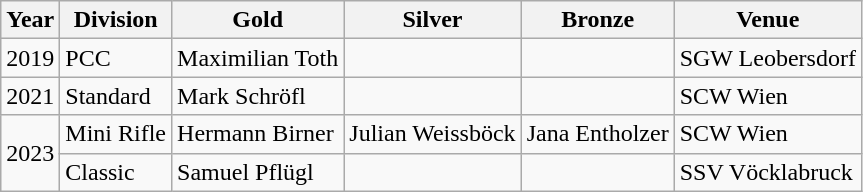<table class="wikitable sortable" style="text-align: left;">
<tr>
<th>Year</th>
<th>Division</th>
<th> Gold</th>
<th> Silver</th>
<th> Bronze</th>
<th>Venue</th>
</tr>
<tr>
<td>2019</td>
<td>PCC</td>
<td> Maximilian Toth</td>
<td></td>
<td></td>
<td>SGW Leobersdorf</td>
</tr>
<tr>
<td>2021</td>
<td>Standard</td>
<td> Mark Schröfl</td>
<td></td>
<td></td>
<td>SCW Wien</td>
</tr>
<tr>
<td rowspan="2">2023</td>
<td>Mini Rifle</td>
<td> Hermann Birner</td>
<td> Julian Weissböck</td>
<td> Jana Entholzer</td>
<td>SCW Wien</td>
</tr>
<tr>
<td>Classic</td>
<td> Samuel Pflügl</td>
<td></td>
<td></td>
<td>SSV Vöcklabruck</td>
</tr>
</table>
